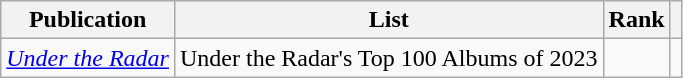<table class="sortable wikitable">
<tr>
<th>Publication</th>
<th>List</th>
<th>Rank</th>
<th class="unsortable"></th>
</tr>
<tr>
<td><em><a href='#'>Under the Radar</a></em></td>
<td>Under the Radar's Top 100 Albums of 2023</td>
<td></td>
<td></td>
</tr>
</table>
